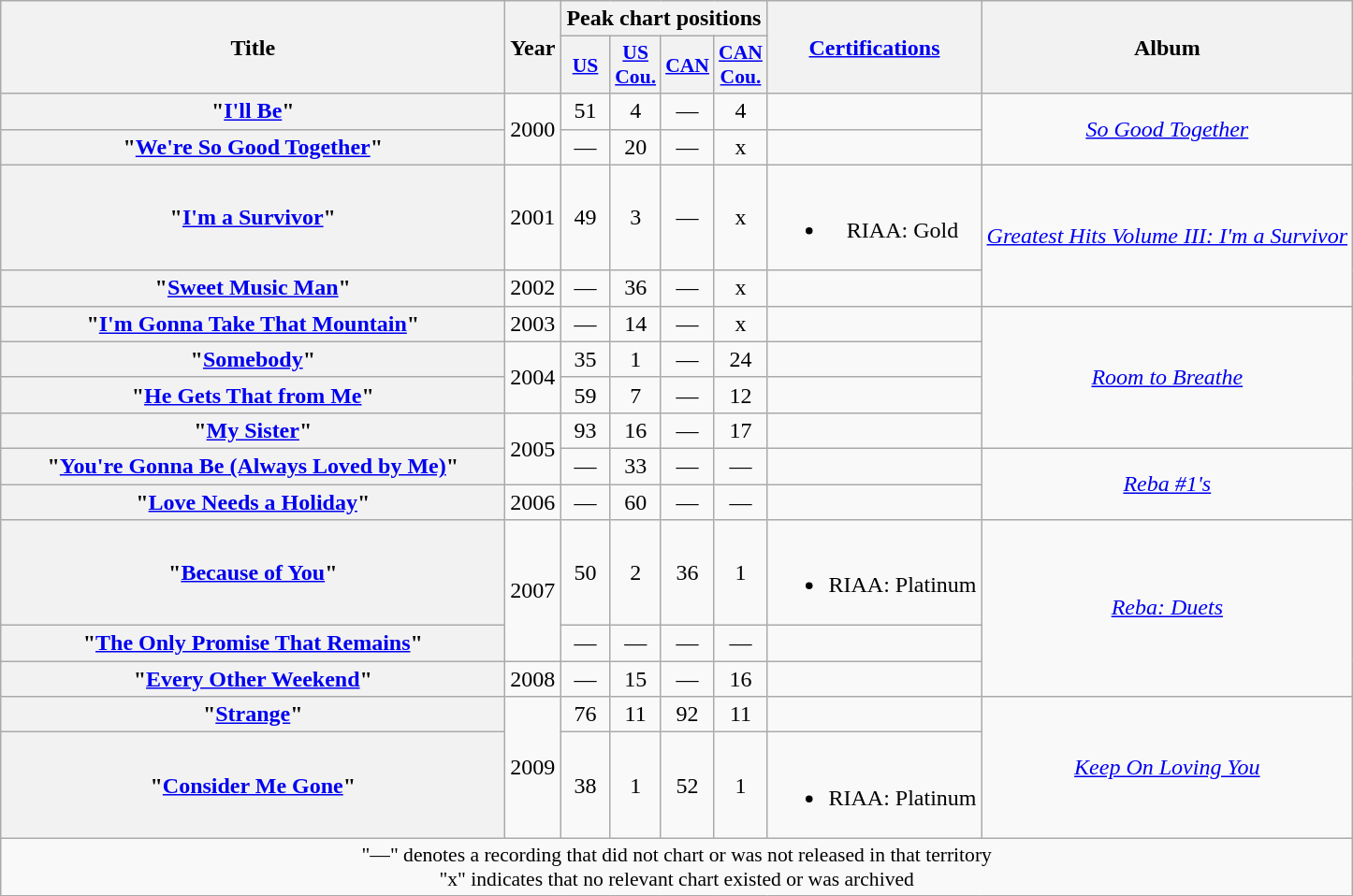<table class="wikitable plainrowheaders" style="text-align:center;" border="1">
<tr>
<th scope="col" rowspan="2" style="width:22em;">Title</th>
<th scope="col" rowspan="2">Year</th>
<th scope="col" colspan="4">Peak chart positions</th>
<th scope="col" rowspan="2"><a href='#'>Certifications</a></th>
<th scope="col" rowspan="2">Album</th>
</tr>
<tr>
<th scope="col" style="width:2em;font-size:90%;"><a href='#'>US</a><br></th>
<th scope="col" style="width:2em;font-size:90%;"><a href='#'>US<br>Cou.</a><br></th>
<th scope="col" style="width:2em;font-size:90%;"><a href='#'>CAN</a><br></th>
<th scope="col" style="width:2em;font-size:90%;"><a href='#'>CAN<br>Cou.</a><br></th>
</tr>
<tr>
<th scope="row">"<a href='#'>I'll Be</a>"</th>
<td rowspan="2">2000</td>
<td>51</td>
<td>4</td>
<td>—</td>
<td>4</td>
<td></td>
<td rowspan="2"><em><a href='#'>So Good Together</a></em></td>
</tr>
<tr>
<th scope="row">"<a href='#'>We're So Good Together</a>"</th>
<td>—</td>
<td>20</td>
<td>—</td>
<td>x</td>
<td></td>
</tr>
<tr>
<th scope="row">"<a href='#'>I'm a Survivor</a>"</th>
<td>2001</td>
<td>49</td>
<td>3</td>
<td>—</td>
<td>x</td>
<td><br><ul><li>RIAA: Gold</li></ul></td>
<td rowspan="2"><em><a href='#'>Greatest Hits Volume III: I'm a Survivor</a></em></td>
</tr>
<tr>
<th scope="row">"<a href='#'>Sweet Music Man</a>"</th>
<td>2002</td>
<td>—</td>
<td>36</td>
<td>—</td>
<td>x</td>
<td></td>
</tr>
<tr>
<th scope="row">"<a href='#'>I'm Gonna Take That Mountain</a>"</th>
<td>2003</td>
<td>—</td>
<td>14</td>
<td>—</td>
<td>x</td>
<td></td>
<td rowspan="4"><em><a href='#'>Room to Breathe</a></em></td>
</tr>
<tr>
<th scope="row">"<a href='#'>Somebody</a>"</th>
<td rowspan="2">2004</td>
<td>35</td>
<td>1</td>
<td>—</td>
<td>24</td>
<td></td>
</tr>
<tr>
<th scope="row">"<a href='#'>He Gets That from Me</a>"</th>
<td>59</td>
<td>7</td>
<td>—</td>
<td>12</td>
<td></td>
</tr>
<tr>
<th scope="row">"<a href='#'>My Sister</a>"</th>
<td rowspan="2">2005</td>
<td>93</td>
<td>16</td>
<td>—</td>
<td>17</td>
<td></td>
</tr>
<tr>
<th scope="row">"<a href='#'>You're Gonna Be (Always Loved by Me)</a>"</th>
<td>—</td>
<td>33</td>
<td>—</td>
<td>—</td>
<td></td>
<td rowspan="2"><em><a href='#'>Reba #1's</a></em></td>
</tr>
<tr>
<th scope="row">"<a href='#'>Love Needs a Holiday</a>"</th>
<td>2006</td>
<td>—</td>
<td>60</td>
<td>—</td>
<td>—</td>
<td></td>
</tr>
<tr>
<th scope="row">"<a href='#'>Because of You</a>" </th>
<td rowspan="2">2007</td>
<td>50</td>
<td>2</td>
<td>36</td>
<td>1</td>
<td><br><ul><li>RIAA: Platinum</li></ul></td>
<td rowspan="3"><em><a href='#'>Reba: Duets</a></em></td>
</tr>
<tr>
<th scope="row">"<a href='#'>The Only Promise That Remains</a>"<br></th>
<td>—</td>
<td>—</td>
<td>—</td>
<td>—</td>
<td></td>
</tr>
<tr>
<th scope="row">"<a href='#'>Every Other Weekend</a>"<br></th>
<td>2008</td>
<td>—</td>
<td>15</td>
<td>—</td>
<td>16</td>
<td></td>
</tr>
<tr>
<th scope="row">"<a href='#'>Strange</a>"</th>
<td rowspan="2">2009</td>
<td>76</td>
<td>11</td>
<td>92</td>
<td>11</td>
<td></td>
<td rowspan="2"><em><a href='#'>Keep On Loving You</a></em></td>
</tr>
<tr>
<th scope="row">"<a href='#'>Consider Me Gone</a>"</th>
<td>38</td>
<td>1</td>
<td>52</td>
<td>1</td>
<td><br><ul><li>RIAA: Platinum</li></ul></td>
</tr>
<tr>
<td colspan="8" style="font-size:90%">"—" denotes a recording that did not chart or was not released in that territory<br>"x" indicates that no relevant chart existed or was archived</td>
</tr>
</table>
